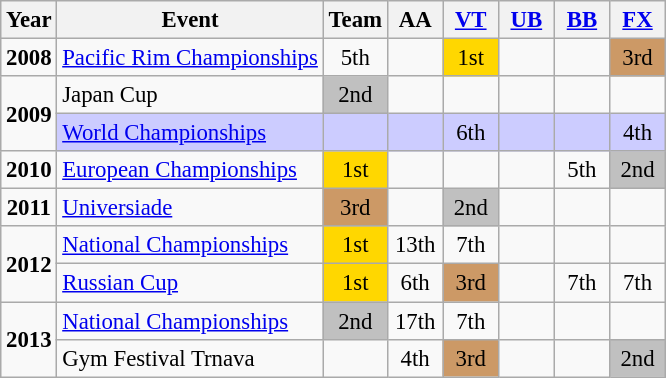<table class="wikitable" style="text-align:center; font-size: 95%;">
<tr>
<th>Year</th>
<th>Event</th>
<th style="width:30px;">Team</th>
<th style="width:30px;">AA</th>
<th style="width:30px;"><a href='#'>VT</a></th>
<th style="width:30px;"><a href='#'>UB</a></th>
<th style="width:30px;"><a href='#'>BB</a></th>
<th style="width:30px;"><a href='#'>FX</a></th>
</tr>
<tr>
<td rowspan="1"><strong>2008</strong></td>
<td align=left><a href='#'>Pacific Rim Championships</a></td>
<td>5th</td>
<td></td>
<td style="background: gold">1st</td>
<td></td>
<td></td>
<td style="background:#c96;">3rd</td>
</tr>
<tr>
<td rowspan="2"><strong>2009</strong></td>
<td align=left>Japan Cup</td>
<td style="background:silver;">2nd</td>
<td></td>
<td></td>
<td></td>
<td></td>
<td></td>
</tr>
<tr bgcolor=#CCCCFF>
<td align=left><a href='#'>World Championships</a></td>
<td></td>
<td></td>
<td>6th</td>
<td></td>
<td></td>
<td>4th</td>
</tr>
<tr>
<td rowspan="1"><strong>2010</strong></td>
<td align=left><a href='#'>European Championships</a></td>
<td style="background: gold">1st</td>
<td></td>
<td></td>
<td></td>
<td>5th</td>
<td style="background:silver;">2nd</td>
</tr>
<tr>
<td rowspan="1"><strong>2011</strong></td>
<td align=left><a href='#'>Universiade</a></td>
<td style="background:#c96;">3rd</td>
<td></td>
<td style="background:silver;">2nd</td>
<td></td>
<td></td>
<td></td>
</tr>
<tr>
<td rowspan="2"><strong>2012</strong></td>
<td align=left><a href='#'>National Championships</a></td>
<td style="background: gold">1st</td>
<td>13th</td>
<td>7th</td>
<td></td>
<td></td>
<td></td>
</tr>
<tr>
<td align=left><a href='#'>Russian Cup</a></td>
<td style="background: gold">1st</td>
<td>6th</td>
<td style="background:#c96;">3rd</td>
<td></td>
<td>7th</td>
<td>7th</td>
</tr>
<tr>
<td rowspan="2"><strong>2013</strong></td>
<td align=left><a href='#'>National Championships</a></td>
<td style="background:silver;">2nd</td>
<td>17th</td>
<td>7th</td>
<td></td>
<td></td>
<td></td>
</tr>
<tr>
<td align=left>Gym Festival Trnava</td>
<td></td>
<td>4th</td>
<td style="background:#c96;">3rd</td>
<td></td>
<td></td>
<td style="background:silver;">2nd</td>
</tr>
</table>
